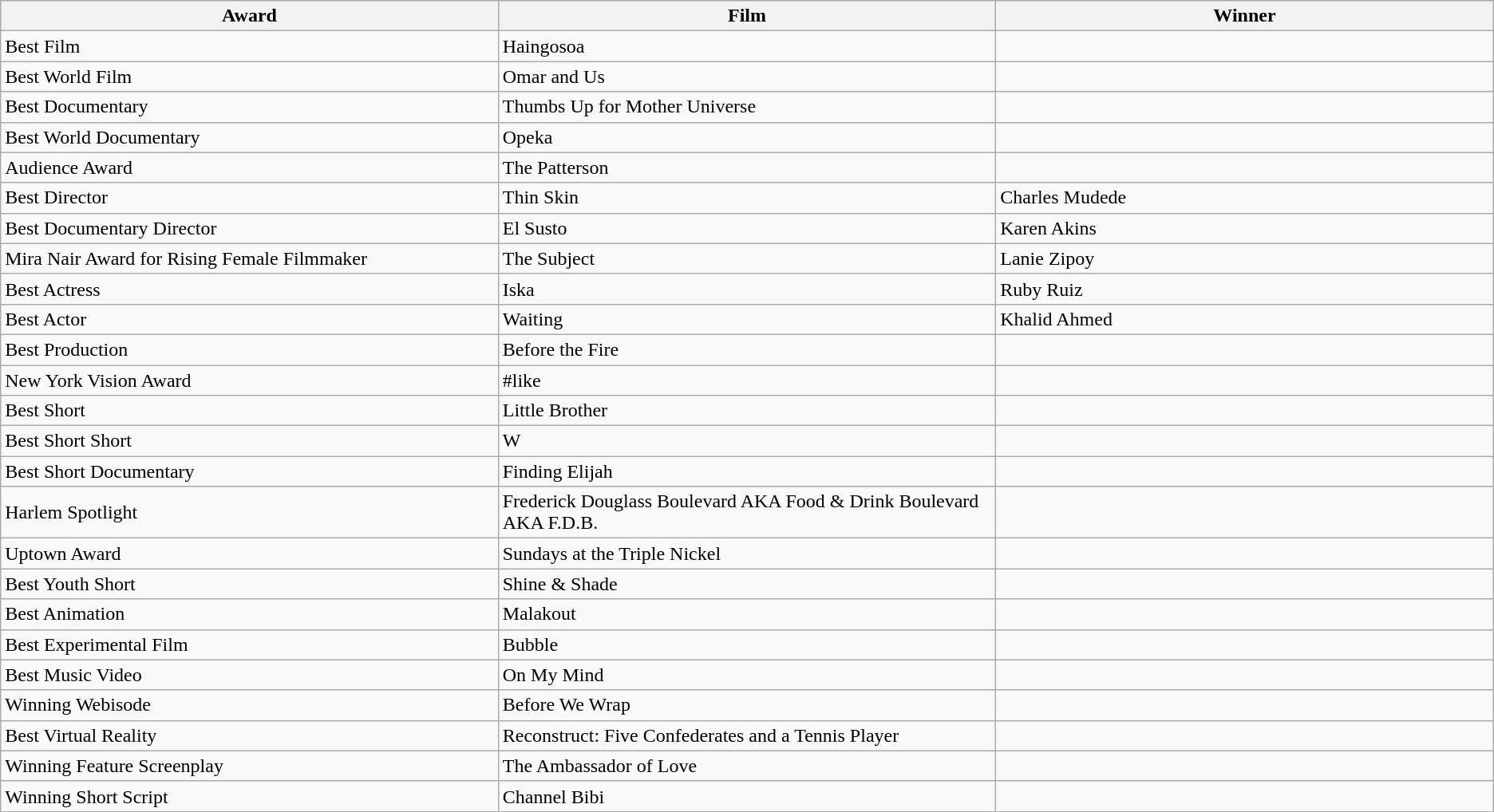<table class="wikitable">
<tr>
<th width=33%>Award</th>
<th width=33%>Film</th>
<th width=33%>Winner</th>
</tr>
<tr>
<td>Best Film</td>
<td>Haingosoa</td>
<td></td>
</tr>
<tr>
<td>Best World Film</td>
<td>Omar and Us</td>
<td></td>
</tr>
<tr>
<td>Best Documentary</td>
<td>Thumbs Up for Mother Universe</td>
<td></td>
</tr>
<tr>
<td>Best World Documentary</td>
<td>Opeka</td>
<td></td>
</tr>
<tr>
<td>Audience Award</td>
<td>The Patterson</td>
<td></td>
</tr>
<tr>
<td>Best Director</td>
<td>Thin Skin</td>
<td>Charles Mudede</td>
</tr>
<tr>
<td>Best Documentary Director</td>
<td>El Susto</td>
<td>Karen Akins</td>
</tr>
<tr>
<td>Mira Nair Award for Rising Female Filmmaker</td>
<td>The Subject</td>
<td>Lanie Zipoy</td>
</tr>
<tr>
<td>Best Actress</td>
<td>Iska</td>
<td>Ruby Ruiz</td>
</tr>
<tr>
<td>Best Actor</td>
<td>Waiting</td>
<td>Khalid Ahmed</td>
</tr>
<tr>
<td>Best Production</td>
<td>Before the Fire</td>
<td></td>
</tr>
<tr>
<td>New York Vision Award</td>
<td>#like</td>
<td></td>
</tr>
<tr>
<td>Best Short</td>
<td>Little Brother</td>
<td></td>
</tr>
<tr>
<td>Best Short Short</td>
<td>W</td>
<td></td>
</tr>
<tr>
<td>Best Short Documentary</td>
<td>Finding Elijah</td>
<td></td>
</tr>
<tr>
<td>Harlem Spotlight</td>
<td>Frederick Douglass Boulevard AKA Food & Drink Boulevard AKA F.D.B.</td>
<td></td>
</tr>
<tr>
<td>Uptown Award</td>
<td>Sundays at the Triple Nickel</td>
<td></td>
</tr>
<tr>
<td>Best Youth Short</td>
<td>Shine & Shade</td>
<td></td>
</tr>
<tr>
<td>Best Animation</td>
<td>Malakout</td>
<td></td>
</tr>
<tr>
<td>Best Experimental Film</td>
<td>Bubble</td>
<td></td>
</tr>
<tr>
<td>Best Music Video</td>
<td>On My Mind</td>
<td></td>
</tr>
<tr>
<td>Winning Webisode</td>
<td>Before We Wrap</td>
<td></td>
</tr>
<tr>
<td>Best Virtual Reality</td>
<td>Reconstruct: Five Confederates and a Tennis Player</td>
<td></td>
</tr>
<tr>
<td>Winning Feature Screenplay</td>
<td>The Ambassador of Love</td>
<td></td>
</tr>
<tr>
<td>Winning Short Script</td>
<td>Channel Bibi</td>
<td></td>
</tr>
</table>
